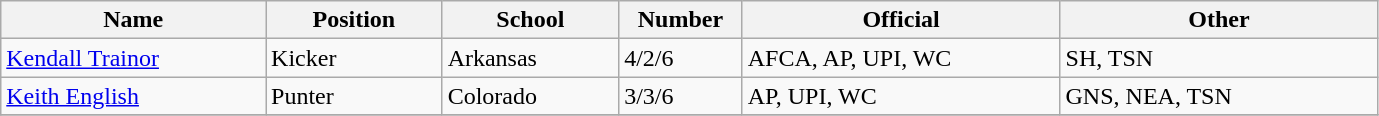<table class="wikitable sortable">
<tr>
<th bgcolor="#DDDDFF" width="15%">Name</th>
<th bgcolor="#DDDDFF" width="10%">Position</th>
<th bgcolor="#DDDDFF" width="10%">School</th>
<th bgcolor="#DDDDFF" width="7%">Number</th>
<th bgcolor="#DDDDFF" width="18%">Official</th>
<th bgcolor="#DDDDFF" width="18%">Other</th>
</tr>
<tr align="left">
<td><a href='#'>Kendall Trainor</a></td>
<td>Kicker</td>
<td>Arkansas</td>
<td>4/2/6</td>
<td>AFCA, AP, UPI, WC</td>
<td>SH, TSN</td>
</tr>
<tr align="left">
<td><a href='#'>Keith English</a></td>
<td>Punter</td>
<td>Colorado</td>
<td>3/3/6</td>
<td>AP, UPI, WC</td>
<td>GNS, NEA, TSN</td>
</tr>
<tr align="left">
</tr>
</table>
